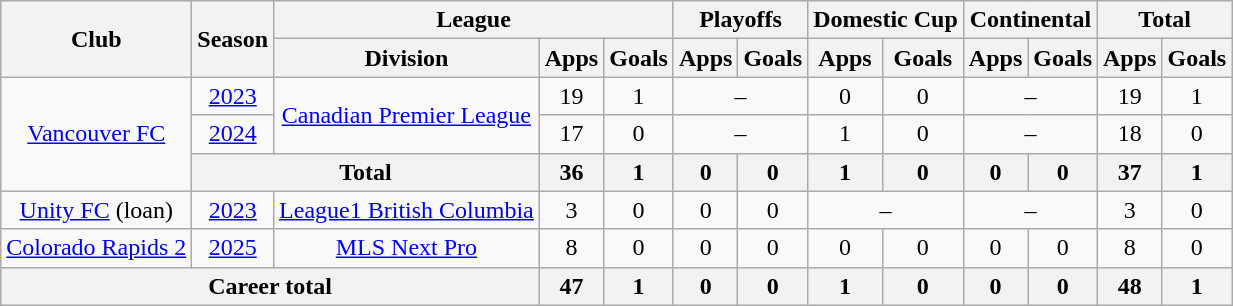<table class="wikitable" style="text-align: center">
<tr>
<th rowspan="2">Club</th>
<th rowspan="2">Season</th>
<th colspan="3">League</th>
<th colspan="2">Playoffs</th>
<th colspan="2">Domestic Cup</th>
<th colspan="2">Continental</th>
<th colspan="2">Total</th>
</tr>
<tr>
<th>Division</th>
<th>Apps</th>
<th>Goals</th>
<th>Apps</th>
<th>Goals</th>
<th>Apps</th>
<th>Goals</th>
<th>Apps</th>
<th>Goals</th>
<th>Apps</th>
<th>Goals</th>
</tr>
<tr>
<td rowspan=3><a href='#'>Vancouver FC</a></td>
<td><a href='#'>2023</a></td>
<td rowspan=2><a href='#'>Canadian Premier League</a></td>
<td>19</td>
<td>1</td>
<td colspan="2">–</td>
<td>0</td>
<td>0</td>
<td colspan="2">–</td>
<td>19</td>
<td>1</td>
</tr>
<tr>
<td><a href='#'>2024</a></td>
<td>17</td>
<td>0</td>
<td colspan="2">–</td>
<td>1</td>
<td>0</td>
<td colspan="2">–</td>
<td>18</td>
<td>0</td>
</tr>
<tr>
<th colspan="2">Total</th>
<th>36</th>
<th>1</th>
<th>0</th>
<th>0</th>
<th>1</th>
<th>0</th>
<th>0</th>
<th>0</th>
<th>37</th>
<th>1</th>
</tr>
<tr>
<td><a href='#'>Unity FC</a> (loan)</td>
<td><a href='#'>2023</a></td>
<td><a href='#'>League1 British Columbia</a></td>
<td>3</td>
<td>0</td>
<td>0</td>
<td>0</td>
<td colspan="2">–</td>
<td colspan="2">–</td>
<td>3</td>
<td>0</td>
</tr>
<tr>
<td><a href='#'>Colorado Rapids 2</a></td>
<td><a href='#'>2025</a></td>
<td><a href='#'>MLS Next Pro</a></td>
<td>8</td>
<td>0</td>
<td>0</td>
<td>0</td>
<td>0</td>
<td>0</td>
<td>0</td>
<td>0</td>
<td>8</td>
<td>0</td>
</tr>
<tr>
<th colspan="3"><strong>Career total</strong></th>
<th>47</th>
<th>1</th>
<th>0</th>
<th>0</th>
<th>1</th>
<th>0</th>
<th>0</th>
<th>0</th>
<th>48</th>
<th>1</th>
</tr>
</table>
